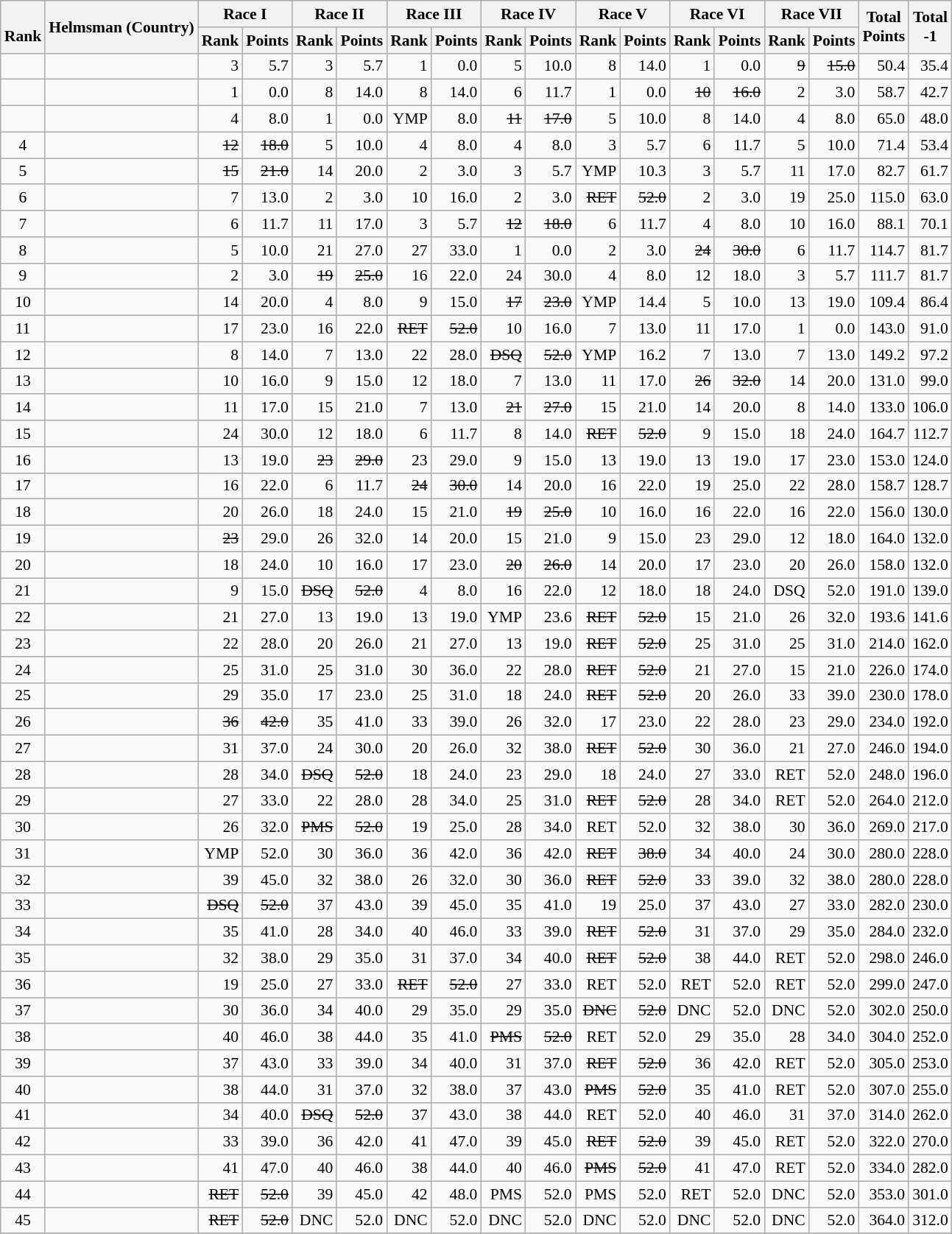<table class="wikitable" style="text-align:right; font-size:90%">
<tr>
<th rowspan="2"><br>Rank</th>
<th rowspan="2">Helmsman (Country)</th>
<th colspan="2">Race I</th>
<th colspan="2">Race II</th>
<th colspan="2">Race III</th>
<th colspan="2">Race IV</th>
<th colspan="2">Race V</th>
<th colspan="2">Race VI</th>
<th colspan="2">Race VII</th>
<th rowspan="2">Total <br>Points <br> </th>
<th rowspan="2">Total<br>-1<br> </th>
</tr>
<tr>
<th>Rank</th>
<th>Points</th>
<th>Rank</th>
<th>Points</th>
<th>Rank</th>
<th>Points</th>
<th>Rank</th>
<th>Points</th>
<th>Rank</th>
<th>Points</th>
<th>Rank</th>
<th>Points</th>
<th>Rank</th>
<th>Points</th>
</tr>
<tr style="vertical-align:top;">
<td align=center></td>
<td align=left></td>
<td>3</td>
<td>5.7</td>
<td>3</td>
<td>5.7</td>
<td>1</td>
<td>0.0</td>
<td>5</td>
<td>10.0</td>
<td>8</td>
<td>14.0</td>
<td>1</td>
<td>0.0</td>
<td><s>9</s></td>
<td><s>15.0</s></td>
<td>50.4</td>
<td>35.4</td>
</tr>
<tr>
<td align=center></td>
<td align=left></td>
<td>1</td>
<td>0.0</td>
<td>8</td>
<td>14.0</td>
<td>8</td>
<td>14.0</td>
<td>6</td>
<td>11.7</td>
<td>1</td>
<td>0.0</td>
<td><s>10</s></td>
<td><s>16.0</s></td>
<td>2</td>
<td>3.0</td>
<td>58.7</td>
<td>42.7</td>
</tr>
<tr>
<td align=center></td>
<td align=left></td>
<td>4</td>
<td>8.0</td>
<td>1</td>
<td>0.0</td>
<td>YMP</td>
<td>8.0</td>
<td><s>11</s></td>
<td><s>17.0</s></td>
<td>5</td>
<td>10.0</td>
<td>8</td>
<td>14.0</td>
<td>4</td>
<td>8.0</td>
<td>65.0</td>
<td>48.0</td>
</tr>
<tr>
<td align=center>4</td>
<td align=left></td>
<td><s>12</s></td>
<td><s>18.0</s></td>
<td>5</td>
<td>10.0</td>
<td>4</td>
<td>8.0</td>
<td>4</td>
<td>8.0</td>
<td>3</td>
<td>5.7</td>
<td>6</td>
<td>11.7</td>
<td>5</td>
<td>10.0</td>
<td>71.4</td>
<td>53.4</td>
</tr>
<tr>
<td align=center>5</td>
<td align=left></td>
<td><s>15</s></td>
<td><s>21.0</s></td>
<td>14</td>
<td>20.0</td>
<td>2</td>
<td>3.0</td>
<td>3</td>
<td>5.7</td>
<td>YMP</td>
<td>10.3</td>
<td>3</td>
<td>5.7</td>
<td>11</td>
<td>17.0</td>
<td>82.7</td>
<td>61.7</td>
</tr>
<tr>
<td align=center>6</td>
<td align=left></td>
<td>7</td>
<td>13.0</td>
<td>2</td>
<td>3.0</td>
<td>10</td>
<td>16.0</td>
<td>2</td>
<td>3.0</td>
<td><s>RET</s></td>
<td><s>52.0</s></td>
<td>2</td>
<td>3.0</td>
<td>19</td>
<td>25.0</td>
<td>115.0</td>
<td>63.0</td>
</tr>
<tr>
<td align=center>7</td>
<td align=left></td>
<td>6</td>
<td>11.7</td>
<td>11</td>
<td>17.0</td>
<td>3</td>
<td>5.7</td>
<td><s>12</s></td>
<td><s>18.0</s></td>
<td>6</td>
<td>11.7</td>
<td>4</td>
<td>8.0</td>
<td>10</td>
<td>16.0</td>
<td>88.1</td>
<td>70.1</td>
</tr>
<tr>
<td align=center>8</td>
<td align=left></td>
<td>5</td>
<td>10.0</td>
<td>21</td>
<td>27.0</td>
<td>27</td>
<td>33.0</td>
<td>1</td>
<td>0.0</td>
<td>2</td>
<td>3.0</td>
<td><s>24</s></td>
<td><s>30.0</s></td>
<td>6</td>
<td>11.7</td>
<td>114.7</td>
<td>81.7</td>
</tr>
<tr>
<td align=center>9</td>
<td align=left></td>
<td>2</td>
<td>3.0</td>
<td><s>19</s></td>
<td><s>25.0</s></td>
<td>16</td>
<td>22.0</td>
<td>24</td>
<td>30.0</td>
<td>4</td>
<td>8.0</td>
<td>12</td>
<td>18.0</td>
<td>3</td>
<td>5.7</td>
<td>111.7</td>
<td>81.7</td>
</tr>
<tr>
<td align=center>10</td>
<td align=left></td>
<td>14</td>
<td>20.0</td>
<td>4</td>
<td>8.0</td>
<td>9</td>
<td>15.0</td>
<td><s>17</s></td>
<td><s>23.0</s></td>
<td>YMP</td>
<td>14.4</td>
<td>5</td>
<td>10.0</td>
<td>13</td>
<td>19.0</td>
<td>109.4</td>
<td>86.4</td>
</tr>
<tr>
<td align=center>11</td>
<td align=left></td>
<td>17</td>
<td>23.0</td>
<td>16</td>
<td>22.0</td>
<td><s>RET</s></td>
<td><s>52.0</s></td>
<td>10</td>
<td>16.0</td>
<td>7</td>
<td>13.0</td>
<td>11</td>
<td>17.0</td>
<td>1</td>
<td>0.0</td>
<td>143.0</td>
<td>91.0</td>
</tr>
<tr>
<td align=center>12</td>
<td align=left></td>
<td>8</td>
<td>14.0</td>
<td>7</td>
<td>13.0</td>
<td>22</td>
<td>28.0</td>
<td><s>DSQ</s></td>
<td><s>52.0</s></td>
<td>YMP</td>
<td>16.2</td>
<td>7</td>
<td>13.0</td>
<td>7</td>
<td>13.0</td>
<td>149.2</td>
<td>97.2</td>
</tr>
<tr>
<td align=center>13</td>
<td align=left></td>
<td>10</td>
<td>16.0</td>
<td>9</td>
<td>15.0</td>
<td>12</td>
<td>18.0</td>
<td>7</td>
<td>13.0</td>
<td>11</td>
<td>17.0</td>
<td><s>26</s></td>
<td><s>32.0</s></td>
<td>14</td>
<td>20.0</td>
<td>131.0</td>
<td>99.0</td>
</tr>
<tr>
<td align=center>14</td>
<td align=left></td>
<td>11</td>
<td>17.0</td>
<td>15</td>
<td>21.0</td>
<td>7</td>
<td>13.0</td>
<td><s>21</s></td>
<td><s>27.0</s></td>
<td>15</td>
<td>21.0</td>
<td>14</td>
<td>20.0</td>
<td>8</td>
<td>14.0</td>
<td>133.0</td>
<td>106.0</td>
</tr>
<tr>
<td align=center>15</td>
<td align=left></td>
<td>24</td>
<td>30.0</td>
<td>12</td>
<td>18.0</td>
<td>6</td>
<td>11.7</td>
<td>8</td>
<td>14.0</td>
<td><s>RET</s></td>
<td><s>52.0</s></td>
<td>9</td>
<td>15.0</td>
<td>18</td>
<td>24.0</td>
<td>164.7</td>
<td>112.7</td>
</tr>
<tr>
<td align=center>16</td>
<td align=left></td>
<td>13</td>
<td>19.0</td>
<td><s>23</s></td>
<td><s>29.0</s></td>
<td>23</td>
<td>29.0</td>
<td>9</td>
<td>15.0</td>
<td>13</td>
<td>19.0</td>
<td>13</td>
<td>19.0</td>
<td>17</td>
<td>23.0</td>
<td>153.0</td>
<td>124.0</td>
</tr>
<tr>
<td align=center>17</td>
<td align=left></td>
<td>16</td>
<td>22.0</td>
<td>6</td>
<td>11.7</td>
<td><s>24</s></td>
<td><s>30.0</s></td>
<td>14</td>
<td>20.0</td>
<td>16</td>
<td>22.0</td>
<td>19</td>
<td>25.0</td>
<td>22</td>
<td>28.0</td>
<td>158.7</td>
<td>128.7</td>
</tr>
<tr>
<td align=center>18</td>
<td align=left></td>
<td>20</td>
<td>26.0</td>
<td>18</td>
<td>24.0</td>
<td>15</td>
<td>21.0</td>
<td><s>19</s></td>
<td><s>25.0</s></td>
<td>10</td>
<td>16.0</td>
<td>16</td>
<td>22.0</td>
<td>16</td>
<td>22.0</td>
<td>156.0</td>
<td>130.0</td>
</tr>
<tr>
<td align=center>19</td>
<td align=left></td>
<td><s>23</s></td>
<td>29.0</td>
<td>26</td>
<td>32.0</td>
<td>14</td>
<td>20.0</td>
<td>15</td>
<td>21.0</td>
<td>9</td>
<td>15.0</td>
<td>23</td>
<td>29.0</td>
<td>12</td>
<td>18.0</td>
<td>164.0</td>
<td>132.0</td>
</tr>
<tr>
<td align=center>20</td>
<td align=left></td>
<td>18</td>
<td>24.0</td>
<td>10</td>
<td>16.0</td>
<td>17</td>
<td>23.0</td>
<td><s>20</s></td>
<td><s>26.0</s></td>
<td>14</td>
<td>20.0</td>
<td>17</td>
<td>23.0</td>
<td>20</td>
<td>26.0</td>
<td>158.0</td>
<td>132.0</td>
</tr>
<tr>
<td align=center>21</td>
<td align=left></td>
<td>9</td>
<td>15.0</td>
<td><s>DSQ</s></td>
<td><s>52.0</s></td>
<td>4</td>
<td>8.0</td>
<td>16</td>
<td>22.0</td>
<td>12</td>
<td>18.0</td>
<td>18</td>
<td>24.0</td>
<td>DSQ</td>
<td>52.0</td>
<td>191.0</td>
<td>139.0</td>
</tr>
<tr>
<td align=center>22</td>
<td align=left></td>
<td>21</td>
<td>27.0</td>
<td>13</td>
<td>19.0</td>
<td>13</td>
<td>19.0</td>
<td>YMP</td>
<td>23.6</td>
<td><s>RET</s></td>
<td><s>52.0</s></td>
<td>15</td>
<td>21.0</td>
<td>26</td>
<td>32.0</td>
<td>193.6</td>
<td>141.6</td>
</tr>
<tr>
<td align=center>23</td>
<td align=left></td>
<td>22</td>
<td>28.0</td>
<td>20</td>
<td>26.0</td>
<td>21</td>
<td>27.0</td>
<td>13</td>
<td>19.0</td>
<td><s>RET</s></td>
<td><s>52.0</s></td>
<td>25</td>
<td>31.0</td>
<td>25</td>
<td>31.0</td>
<td>214.0</td>
<td>162.0</td>
</tr>
<tr>
<td align=center>24</td>
<td align=left></td>
<td>25</td>
<td>31.0</td>
<td>25</td>
<td>31.0</td>
<td>30</td>
<td>36.0</td>
<td>22</td>
<td>28.0</td>
<td><s>RET</s></td>
<td><s>52.0</s></td>
<td>21</td>
<td>27.0</td>
<td>15</td>
<td>21.0</td>
<td>226.0</td>
<td>174.0</td>
</tr>
<tr>
<td align=center>25</td>
<td align=left></td>
<td>29</td>
<td>35.0</td>
<td>17</td>
<td>23.0</td>
<td>25</td>
<td>31.0</td>
<td>18</td>
<td>24.0</td>
<td><s>RET</s></td>
<td><s>52.0</s></td>
<td>20</td>
<td>26.0</td>
<td>33</td>
<td>39.0</td>
<td>230.0</td>
<td>178.0</td>
</tr>
<tr>
<td align=center>26</td>
<td align=left></td>
<td><s>36</s></td>
<td><s>42.0</s></td>
<td>35</td>
<td>41.0</td>
<td>33</td>
<td>39.0</td>
<td>26</td>
<td>32.0</td>
<td>17</td>
<td>23.0</td>
<td>22</td>
<td>28.0</td>
<td>23</td>
<td>29.0</td>
<td>234.0</td>
<td>192.0</td>
</tr>
<tr>
<td align=center>27</td>
<td align=left></td>
<td>31</td>
<td>37.0</td>
<td>24</td>
<td>30.0</td>
<td>20</td>
<td>26.0</td>
<td>32</td>
<td>38.0</td>
<td><s>RET</s></td>
<td><s>52.0</s></td>
<td>30</td>
<td>36.0</td>
<td>21</td>
<td>27.0</td>
<td>246.0</td>
<td>194.0</td>
</tr>
<tr>
<td align=center>28</td>
<td align=left></td>
<td>28</td>
<td>34.0</td>
<td><s>DSQ</s></td>
<td><s>52.0</s></td>
<td>18</td>
<td>24.0</td>
<td>23</td>
<td>29.0</td>
<td>18</td>
<td>24.0</td>
<td>27</td>
<td>33.0</td>
<td>RET</td>
<td>52.0</td>
<td>248.0</td>
<td>196.0</td>
</tr>
<tr>
<td align=center>29</td>
<td align=left></td>
<td>27</td>
<td>33.0</td>
<td>22</td>
<td>28.0</td>
<td>28</td>
<td>34.0</td>
<td>25</td>
<td>31.0</td>
<td><s>RET</s></td>
<td><s>52.0</s></td>
<td>28</td>
<td>34.0</td>
<td>RET</td>
<td>52.0</td>
<td>264.0</td>
<td>212.0</td>
</tr>
<tr>
<td align=center>30</td>
<td align=left></td>
<td>26</td>
<td>32.0</td>
<td><s>PMS</s></td>
<td><s>52.0</s></td>
<td>19</td>
<td>25.0</td>
<td>28</td>
<td>34.0</td>
<td>RET</td>
<td>52.0</td>
<td>32</td>
<td>38.0</td>
<td>30</td>
<td>36.0</td>
<td>269.0</td>
<td>217.0</td>
</tr>
<tr>
<td align=center>31</td>
<td align=left></td>
<td>YMP</td>
<td>52.0</td>
<td>30</td>
<td>36.0</td>
<td>36</td>
<td>42.0</td>
<td>36</td>
<td>42.0</td>
<td><s>RET</s></td>
<td><s>38.0</s></td>
<td>34</td>
<td>40.0</td>
<td>24</td>
<td>30.0</td>
<td>280.0</td>
<td>228.0</td>
</tr>
<tr>
<td align=center>32</td>
<td align=left></td>
<td>39</td>
<td>45.0</td>
<td>32</td>
<td>38.0</td>
<td>26</td>
<td>32.0</td>
<td>30</td>
<td>36.0</td>
<td><s>RET</s></td>
<td><s>52.0</s></td>
<td>33</td>
<td>39.0</td>
<td>32</td>
<td>38.0</td>
<td>280.0</td>
<td>228.0</td>
</tr>
<tr>
<td align=center>33</td>
<td align=left></td>
<td><s>DSQ</s></td>
<td><s>52.0</s></td>
<td>37</td>
<td>43.0</td>
<td>39</td>
<td>45.0</td>
<td>35</td>
<td>41.0</td>
<td>19</td>
<td>25.0</td>
<td>37</td>
<td>43.0</td>
<td>27</td>
<td>33.0</td>
<td>282.0</td>
<td>230.0</td>
</tr>
<tr>
<td align=center>34</td>
<td align=left></td>
<td>35</td>
<td>41.0</td>
<td>28</td>
<td>34.0</td>
<td>40</td>
<td>46.0</td>
<td>33</td>
<td>39.0</td>
<td><s>RET</s></td>
<td><s>52.0</s></td>
<td>31</td>
<td>37.0</td>
<td>29</td>
<td>35.0</td>
<td>284.0</td>
<td>232.0</td>
</tr>
<tr>
<td align=center>35</td>
<td align=left></td>
<td>32</td>
<td>38.0</td>
<td>29</td>
<td>35.0</td>
<td>31</td>
<td>37.0</td>
<td>34</td>
<td>40.0</td>
<td><s>RET</s></td>
<td><s>52.0</s></td>
<td>38</td>
<td>44.0</td>
<td>RET</td>
<td>52.0</td>
<td>298.0</td>
<td>246.0</td>
</tr>
<tr>
<td align=center>36</td>
<td align=left></td>
<td>19</td>
<td>25.0</td>
<td>27</td>
<td>33.0</td>
<td><s>RET</s></td>
<td><s>52.0</s></td>
<td>27</td>
<td>33.0</td>
<td>RET</td>
<td>52.0</td>
<td>RET</td>
<td>52.0</td>
<td>RET</td>
<td>52.0</td>
<td>299.0</td>
<td>247.0</td>
</tr>
<tr>
<td align=center>37</td>
<td align=left></td>
<td>30</td>
<td>36.0</td>
<td>34</td>
<td>40.0</td>
<td>29</td>
<td>35.0</td>
<td>29</td>
<td>35.0</td>
<td><s>DNC</s></td>
<td><s>52.0</s></td>
<td>DNC</td>
<td>52.0</td>
<td>DNC</td>
<td>52.0</td>
<td>302.0</td>
<td>250.0</td>
</tr>
<tr>
<td align=center>38</td>
<td align=left></td>
<td>40</td>
<td>46.0</td>
<td>38</td>
<td>44.0</td>
<td>35</td>
<td>41.0</td>
<td><s>PMS</s></td>
<td><s>52.0</s></td>
<td>RET</td>
<td>52.0</td>
<td>29</td>
<td>35.0</td>
<td>28</td>
<td>34.0</td>
<td>304.0</td>
<td>252.0</td>
</tr>
<tr>
<td align=center>39</td>
<td align=left></td>
<td>37</td>
<td>43.0</td>
<td>33</td>
<td>39.0</td>
<td>34</td>
<td>40.0</td>
<td>31</td>
<td>37.0</td>
<td><s>RET</s></td>
<td><s>52.0</s></td>
<td>36</td>
<td>42.0</td>
<td>RET</td>
<td>52.0</td>
<td>305.0</td>
<td>253.0</td>
</tr>
<tr>
<td align=center>40</td>
<td align=left></td>
<td>38</td>
<td>44.0</td>
<td>31</td>
<td>37.0</td>
<td>32</td>
<td>38.0</td>
<td>37</td>
<td>43.0</td>
<td><s>PMS</s></td>
<td><s>52.0</s></td>
<td>35</td>
<td>41.0</td>
<td>RET</td>
<td>52.0</td>
<td>307.0</td>
<td>255.0</td>
</tr>
<tr>
<td align=center>41</td>
<td align=left></td>
<td>34</td>
<td>40.0</td>
<td><s>DSQ</s></td>
<td><s>52.0</s></td>
<td>37</td>
<td>43.0</td>
<td>38</td>
<td>44.0</td>
<td>RET</td>
<td>52.0</td>
<td>40</td>
<td>46.0</td>
<td>31</td>
<td>37.0</td>
<td>314.0</td>
<td>262.0</td>
</tr>
<tr>
<td align=center>42</td>
<td align=left></td>
<td>33</td>
<td>39.0</td>
<td>36</td>
<td>42.0</td>
<td>41</td>
<td>47.0</td>
<td>39</td>
<td>45.0</td>
<td><s>RET</s></td>
<td><s>52.0</s></td>
<td>39</td>
<td>45.0</td>
<td>RET</td>
<td>52.0</td>
<td>322.0</td>
<td>270.0</td>
</tr>
<tr>
<td align=center>43</td>
<td align=left></td>
<td>41</td>
<td>47.0</td>
<td>40</td>
<td>46.0</td>
<td>38</td>
<td>44.0</td>
<td>40</td>
<td>46.0</td>
<td><s>PMS</s></td>
<td><s>52.0</s></td>
<td>41</td>
<td>47.0</td>
<td>RET</td>
<td>52.0</td>
<td>334.0</td>
<td>282.0</td>
</tr>
<tr>
<td align=center>44</td>
<td align=left></td>
<td><s>RET</s></td>
<td><s>52.0</s></td>
<td>39</td>
<td>45.0</td>
<td>42</td>
<td>48.0</td>
<td>PMS</td>
<td>52.0</td>
<td>PMS</td>
<td>52.0</td>
<td>RET</td>
<td>52.0</td>
<td>DNC</td>
<td>52.0</td>
<td>353.0</td>
<td>301.0</td>
</tr>
<tr>
<td align=center>45</td>
<td align=left></td>
<td><s>RET</s></td>
<td><s>52.0</s></td>
<td>DNC</td>
<td>52.0</td>
<td>DNC</td>
<td>52.0</td>
<td>DNC</td>
<td>52.0</td>
<td>DNC</td>
<td>52.0</td>
<td>DNC</td>
<td>52.0</td>
<td>DNC</td>
<td>52.0</td>
<td>364.0</td>
<td>312.0</td>
</tr>
<tr>
</tr>
</table>
